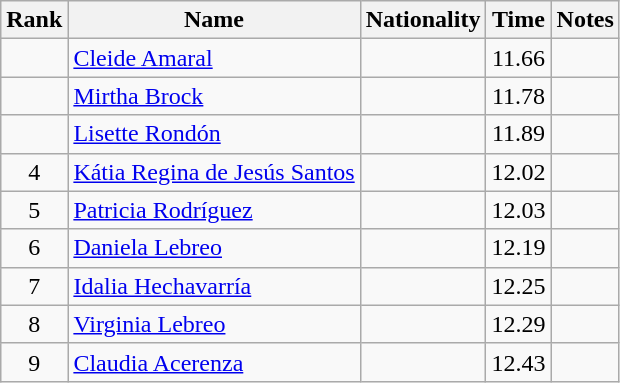<table class="wikitable sortable" style="text-align:center">
<tr>
<th>Rank</th>
<th>Name</th>
<th>Nationality</th>
<th>Time</th>
<th>Notes</th>
</tr>
<tr>
<td align=center></td>
<td align=left><a href='#'>Cleide Amaral</a></td>
<td align=left></td>
<td>11.66</td>
<td></td>
</tr>
<tr>
<td align=center></td>
<td align=left><a href='#'>Mirtha Brock</a></td>
<td align=left></td>
<td>11.78</td>
<td></td>
</tr>
<tr>
<td align=center></td>
<td align=left><a href='#'>Lisette Rondón</a></td>
<td align=left></td>
<td>11.89</td>
<td></td>
</tr>
<tr>
<td align=center>4</td>
<td align=left><a href='#'>Kátia Regina de Jesús Santos</a></td>
<td align=left></td>
<td>12.02</td>
<td></td>
</tr>
<tr>
<td align=center>5</td>
<td align=left><a href='#'>Patricia Rodríguez</a></td>
<td align=left></td>
<td>12.03</td>
<td></td>
</tr>
<tr>
<td align=center>6</td>
<td align=left><a href='#'>Daniela Lebreo</a></td>
<td align=left></td>
<td>12.19</td>
<td></td>
</tr>
<tr>
<td align=center>7</td>
<td align=left><a href='#'>Idalia Hechavarría</a></td>
<td align=left></td>
<td>12.25</td>
<td></td>
</tr>
<tr>
<td align=center>8</td>
<td align=left><a href='#'>Virginia Lebreo</a></td>
<td align=left></td>
<td>12.29</td>
<td></td>
</tr>
<tr>
<td align=center>9</td>
<td align=left><a href='#'>Claudia Acerenza</a></td>
<td align=left></td>
<td>12.43</td>
<td></td>
</tr>
</table>
